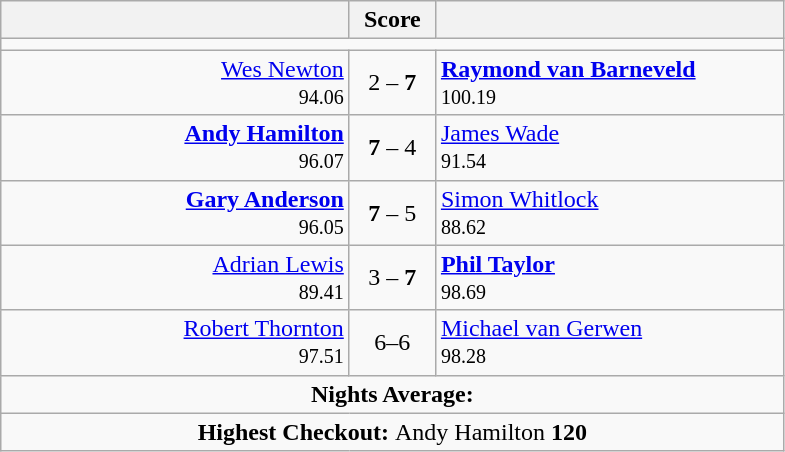<table class=wikitable style="text-align:center">
<tr>
<th width=225></th>
<th width=50>Score</th>
<th width=225></th>
</tr>
<tr align=centre>
<td colspan="3"></td>
</tr>
<tr align=left>
<td align=right><a href='#'>Wes Newton</a>  <br><small><span>94.06</span></small></td>
<td align=center>2 – <strong>7</strong></td>
<td> <strong><a href='#'>Raymond van Barneveld</a></strong>  <br><small><span>100.19</span></small></td>
</tr>
<tr align=left>
<td align=right><strong><a href='#'>Andy Hamilton</a></strong>  <br><small><span>96.07</span></small></td>
<td align=center><strong>7</strong> – 4</td>
<td> <a href='#'>James Wade</a> <br><small><span>91.54</span></small></td>
</tr>
<tr align=left>
<td align=right><strong><a href='#'>Gary Anderson</a></strong>  <br><small><span>96.05</span></small></td>
<td align=center><strong>7</strong> – 5</td>
<td> <a href='#'>Simon Whitlock</a> <br><small><span>88.62</span></small></td>
</tr>
<tr align=left>
<td align=right><a href='#'>Adrian Lewis</a>  <br><small><span>89.41</span></small></td>
<td align=center>3 – <strong>7</strong></td>
<td> <strong><a href='#'>Phil Taylor</a></strong> <br><small><span>98.69</span></small></td>
</tr>
<tr align=left>
<td align=right><a href='#'>Robert Thornton</a>  <br><small><span>97.51</span></small></td>
<td align=center>6–6</td>
<td> <a href='#'>Michael van Gerwen</a> <br><small><span>98.28</span></small></td>
</tr>
<tr align=center>
<td colspan="3"><strong>Nights Average:</strong> </td>
</tr>
<tr align=center>
<td colspan="3"><strong>Highest Checkout: </strong> Andy Hamilton <strong>120</strong></td>
</tr>
</table>
